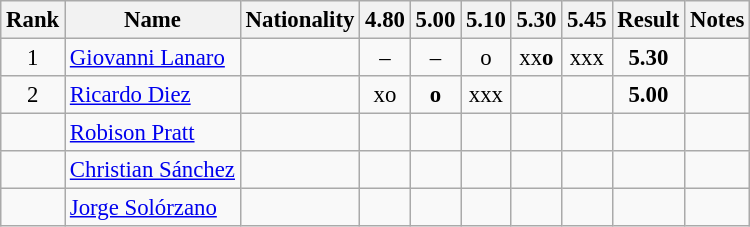<table class="wikitable sortable" style="text-align:center;font-size:95%">
<tr>
<th>Rank</th>
<th>Name</th>
<th>Nationality</th>
<th>4.80</th>
<th>5.00</th>
<th>5.10</th>
<th>5.30</th>
<th>5.45</th>
<th>Result</th>
<th>Notes</th>
</tr>
<tr>
<td>1</td>
<td align=left><a href='#'>Giovanni Lanaro</a></td>
<td align=left></td>
<td>–</td>
<td>–</td>
<td>o</td>
<td>xx<strong>o</strong></td>
<td>xxx</td>
<td><strong>5.30</strong></td>
<td></td>
</tr>
<tr>
<td>2</td>
<td align=left><a href='#'>Ricardo Diez</a></td>
<td align=left></td>
<td>xo</td>
<td><strong>o</strong></td>
<td>xxx</td>
<td></td>
<td></td>
<td><strong>5.00</strong></td>
<td></td>
</tr>
<tr>
<td></td>
<td align=left><a href='#'>Robison Pratt</a></td>
<td align=left></td>
<td></td>
<td></td>
<td></td>
<td></td>
<td></td>
<td><strong></strong></td>
<td></td>
</tr>
<tr>
<td></td>
<td align=left><a href='#'>Christian Sánchez</a></td>
<td align=left></td>
<td></td>
<td></td>
<td></td>
<td></td>
<td></td>
<td><strong></strong></td>
<td></td>
</tr>
<tr>
<td></td>
<td align=left><a href='#'>Jorge Solórzano</a></td>
<td align=left></td>
<td></td>
<td></td>
<td></td>
<td></td>
<td></td>
<td><strong></strong></td>
<td></td>
</tr>
</table>
